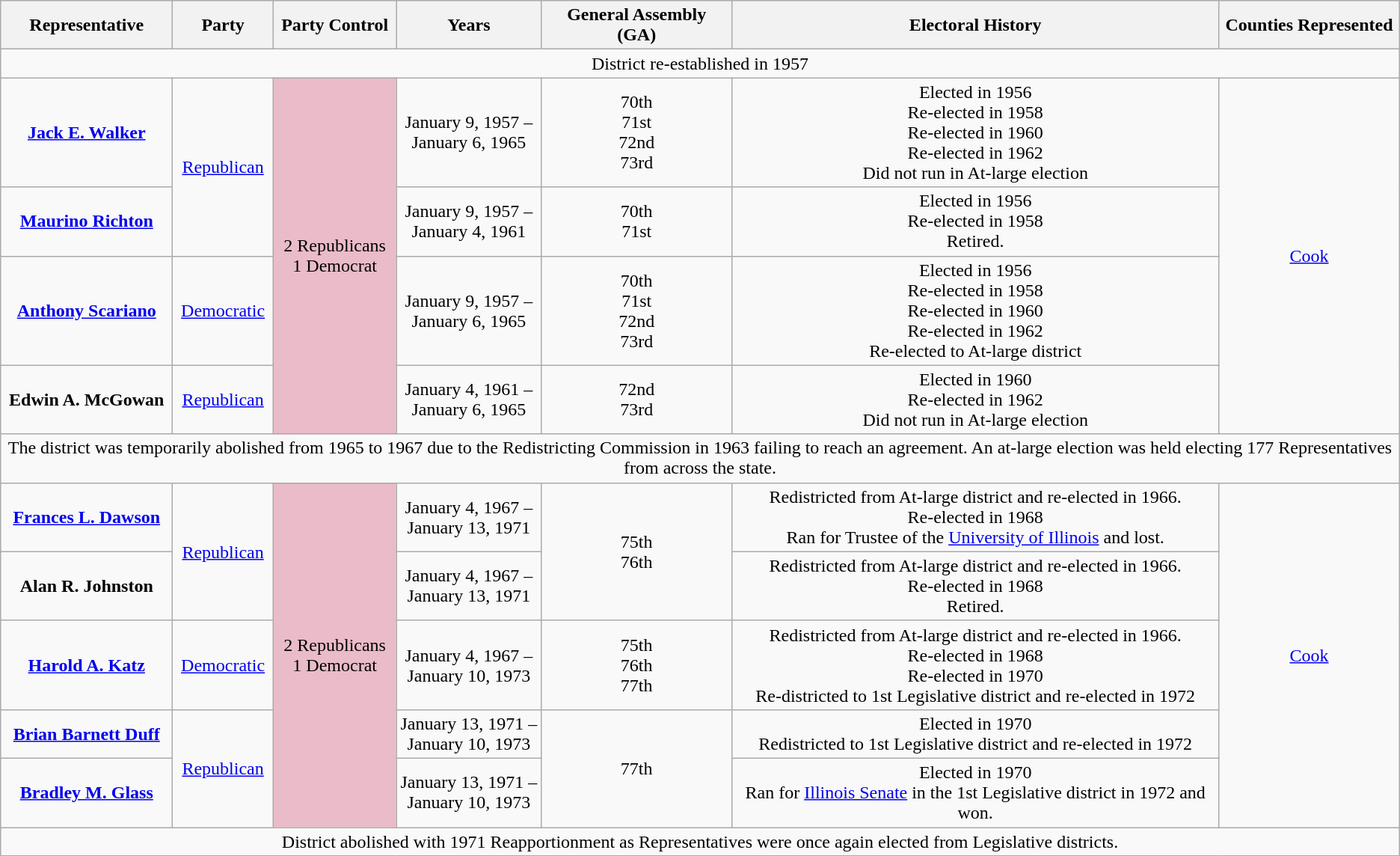<table class="wikitable" style="text-align:center">
<tr>
<th>Representative</th>
<th>Party</th>
<th>Party Control</th>
<th>Years</th>
<th>General Assembly (GA)</th>
<th>Electoral History</th>
<th>Counties Represented</th>
</tr>
<tr>
<td colspan=7>District re-established in 1957</td>
</tr>
<tr>
<td><strong><a href='#'>Jack E. Walker</a></strong></td>
<td rowspan=2 ><a href='#'>Republican</a></td>
<td rowspan=4 /bgcolor=#eabbc8>2 Republicans<br>1 Democrat</td>
<td>January 9, 1957 –<br>January 6, 1965</td>
<td>70th<br>71st<br>72nd<br>73rd</td>
<td>Elected in 1956<br>Re-elected in 1958<br>Re-elected in 1960<br>Re-elected in 1962<br>Did not run in At-large election</td>
<td rowspan=4><a href='#'>Cook</a></td>
</tr>
<tr>
<td><strong><a href='#'>Maurino Richton</a></strong></td>
<td>January 9, 1957 –<br>January 4, 1961</td>
<td>70th<br>71st</td>
<td>Elected in 1956<br>Re-elected in 1958<br>Retired.</td>
</tr>
<tr>
<td><strong><a href='#'>Anthony Scariano</a></strong></td>
<td><a href='#'>Democratic</a></td>
<td>January 9, 1957 –<br>January 6, 1965</td>
<td>70th<br>71st<br>72nd<br>73rd</td>
<td>Elected in 1956<br>Re-elected in 1958<br>Re-elected in 1960<br>Re-elected in 1962<br>Re-elected to At-large district</td>
</tr>
<tr>
<td><strong>Edwin A. McGowan</strong></td>
<td><a href='#'>Republican</a></td>
<td>January 4, 1961 –<br>January 6, 1965</td>
<td>72nd<br>73rd</td>
<td>Elected in 1960<br>Re-elected in 1962<br>Did not run in At-large election</td>
</tr>
<tr>
<td colspan=7>The district was temporarily abolished from 1965 to 1967 due to the Redistricting Commission in 1963 failing to reach an agreement. An at-large election was held electing 177 Representatives from across the state.</td>
</tr>
<tr>
<td><strong><a href='#'>Frances L. Dawson</a></strong></td>
<td rowspan=2 ><a href='#'>Republican</a></td>
<td rowspan=5 /bgcolor=#eabbc8>2 Republicans<br>1 Democrat</td>
<td>January 4, 1967 –<br>January 13, 1971</td>
<td rowspan=2>75th<br>76th</td>
<td>Redistricted from At-large district and re-elected in 1966.<br>Re-elected in 1968<br>Ran for Trustee of the <a href='#'>University of Illinois</a> and lost.</td>
<td rowspan=5><a href='#'>Cook</a></td>
</tr>
<tr>
<td><strong>Alan R. Johnston</strong></td>
<td>January 4, 1967 –<br>January 13, 1971</td>
<td>Redistricted from At-large district and re-elected in 1966.<br>Re-elected in 1968<br>Retired.</td>
</tr>
<tr>
<td><strong><a href='#'>Harold A. Katz</a></strong></td>
<td><a href='#'>Democratic</a></td>
<td>January 4, 1967 –<br>January 10, 1973</td>
<td>75th<br>76th<br>77th</td>
<td>Redistricted from At-large district and re-elected in 1966.<br>Re-elected in 1968<br>Re-elected in 1970<br>Re-districted to 1st Legislative district and re-elected in 1972</td>
</tr>
<tr>
<td><strong><a href='#'>Brian Barnett Duff</a></strong></td>
<td rowspan=2 ><a href='#'>Republican</a></td>
<td>January 13, 1971 –<br>January 10, 1973</td>
<td rowspan=2>77th</td>
<td>Elected in 1970<br>Redistricted to 1st Legislative district and re-elected in 1972<br></td>
</tr>
<tr>
<td><strong><a href='#'>Bradley M. Glass</a></strong></td>
<td>January 13, 1971 –<br>January 10, 1973</td>
<td>Elected in 1970<br>Ran for <a href='#'>Illinois Senate</a> in the 1st Legislative district in 1972 and won.</td>
</tr>
<tr>
<td colspan=7>District abolished with 1971 Reapportionment as Representatives were once again elected from Legislative districts.</td>
</tr>
</table>
